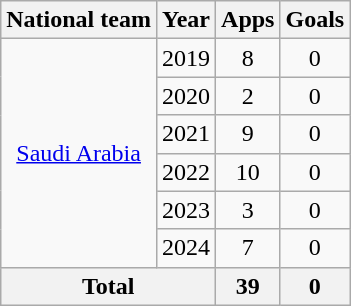<table class=wikitable style="text-align: center">
<tr>
<th>National team</th>
<th>Year</th>
<th>Apps</th>
<th>Goals</th>
</tr>
<tr>
<td rowspan=6><a href='#'>Saudi Arabia</a></td>
<td>2019</td>
<td>8</td>
<td>0</td>
</tr>
<tr>
<td>2020</td>
<td>2</td>
<td>0</td>
</tr>
<tr>
<td>2021</td>
<td>9</td>
<td>0</td>
</tr>
<tr>
<td>2022</td>
<td>10</td>
<td>0</td>
</tr>
<tr>
<td>2023</td>
<td>3</td>
<td>0</td>
</tr>
<tr>
<td>2024</td>
<td>7</td>
<td>0</td>
</tr>
<tr>
<th colspan=2>Total</th>
<th>39</th>
<th>0</th>
</tr>
</table>
